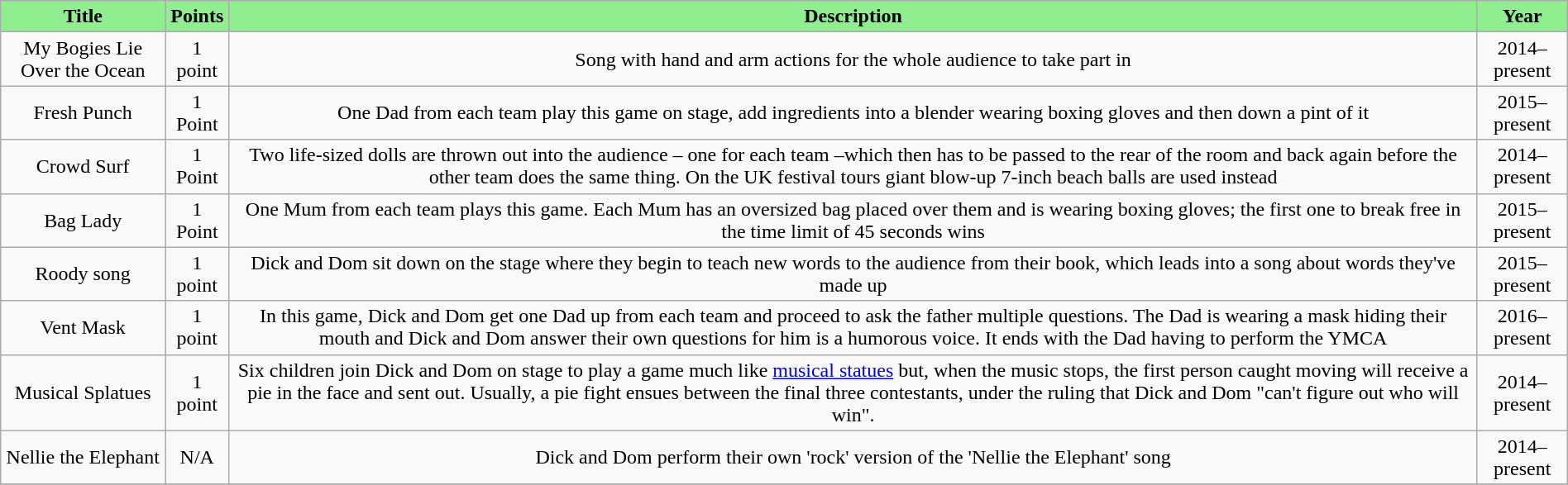<table class="wikitable" style="text-align:center; width:100%;">
<tr style="background:#ccc; text-align:center;">
<th style="background:LightGreen;">Title</th>
<th style="background:LightGreen;">Points</th>
<th style="background:LightGreen;">Description</th>
<th style="background:LightGreen;">Year</th>
</tr>
<tr>
<td>My Bogies Lie Over the Ocean</td>
<td>1 point</td>
<td>Song with hand and arm actions for the whole audience to take part in</td>
<td>2014–present</td>
</tr>
<tr>
<td>Fresh Punch</td>
<td>1 Point</td>
<td>One Dad from each team play this game on stage, add ingredients into a blender wearing boxing gloves and then down a pint of it</td>
<td>2015–present</td>
</tr>
<tr>
<td>Crowd Surf</td>
<td>1 Point</td>
<td>Two life-sized dolls are thrown out into the audience – one for each team –which then has to be passed to the rear of the room and back again before the other team does the same thing. On the UK festival tours giant blow-up 7-inch beach balls are used instead </td>
<td>2014–present</td>
</tr>
<tr>
<td>Bag Lady</td>
<td>1 Point</td>
<td>One Mum from each team plays this game. Each Mum has an oversized bag placed over them and is wearing boxing gloves; the first one to break free in the time limit of 45 seconds wins</td>
<td>2015–present</td>
</tr>
<tr>
<td>Roody song</td>
<td>1 point</td>
<td>Dick and Dom sit down on the stage where they begin to teach new words to the audience from their book, which leads into a song about words they've made up</td>
<td>2015–present</td>
</tr>
<tr>
<td>Vent Mask</td>
<td>1 point</td>
<td>In this game, Dick and Dom get one Dad up from each team and proceed to ask the father multiple questions. The Dad is wearing a mask hiding their mouth and Dick and Dom answer their own questions for him is a humorous voice. It ends with the Dad having to perform the YMCA </td>
<td>2016–present</td>
</tr>
<tr>
<td>Musical Splatues</td>
<td>1 point</td>
<td>Six children join Dick and Dom on stage to play a game much like <a href='#'>musical statues</a> but, when the music stops, the first person caught moving will receive a pie in the face and sent out. Usually, a pie fight ensues between the final three contestants, under the ruling that Dick and Dom "can't figure out who will win".</td>
<td>2014–present</td>
</tr>
<tr>
<td>Nellie the Elephant</td>
<td>N/A</td>
<td>Dick and Dom perform their own 'rock' version of the 'Nellie the Elephant' song</td>
<td>2014–present</td>
</tr>
<tr>
</tr>
</table>
